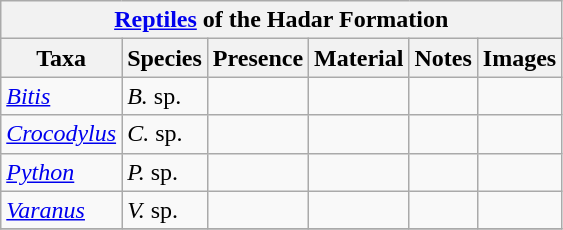<table class="wikitable" align="center">
<tr>
<th colspan="6" align="center"><strong><a href='#'>Reptiles</a></strong> of the Hadar Formation</th>
</tr>
<tr>
<th>Taxa</th>
<th>Species</th>
<th>Presence</th>
<th>Material</th>
<th>Notes</th>
<th>Images</th>
</tr>
<tr>
<td><em><a href='#'>Bitis</a></em></td>
<td><em>B.</em> sp.</td>
<td></td>
<td></td>
<td></td>
<td></td>
</tr>
<tr>
<td><em><a href='#'>Crocodylus</a></em></td>
<td><em>C.</em> sp.</td>
<td></td>
<td></td>
<td></td>
<td></td>
</tr>
<tr>
<td><em><a href='#'>Python</a></em></td>
<td><em> P.</em> sp.</td>
<td></td>
<td></td>
<td></td>
<td></td>
</tr>
<tr>
<td><em><a href='#'>Varanus</a></em></td>
<td><em>V.</em> sp.</td>
<td></td>
<td></td>
<td></td>
<td></td>
</tr>
<tr>
</tr>
</table>
